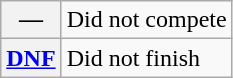<table class="wikitable">
<tr>
<th scope="row">—</th>
<td>Did not compete</td>
</tr>
<tr>
<th scope="row"><a href='#'>DNF</a></th>
<td>Did not finish</td>
</tr>
</table>
